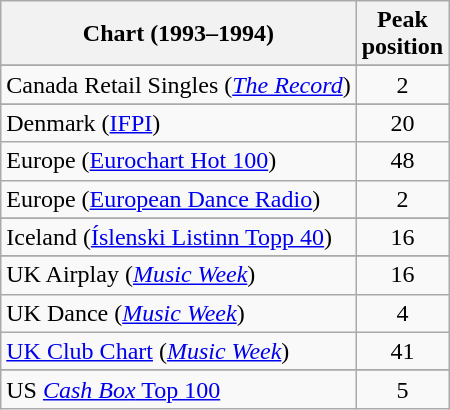<table class="wikitable sortable">
<tr>
<th>Chart (1993–1994)</th>
<th>Peak<br>position</th>
</tr>
<tr>
</tr>
<tr>
</tr>
<tr>
<td align="left">Canada Retail Singles (<em><a href='#'>The Record</a></em>)</td>
<td align="center">2</td>
</tr>
<tr>
</tr>
<tr>
<td align="left">Denmark (<a href='#'>IFPI</a>)</td>
<td align="center">20</td>
</tr>
<tr>
<td align="left">Europe (<a href='#'>Eurochart Hot 100</a>)</td>
<td align="center">48</td>
</tr>
<tr>
<td align="left">Europe (<a href='#'>European Dance Radio</a>)</td>
<td align="center">2</td>
</tr>
<tr>
</tr>
<tr>
</tr>
<tr>
<td align="left">Iceland (<a href='#'>Íslenski Listinn Topp 40</a>)</td>
<td align="center">16</td>
</tr>
<tr>
</tr>
<tr>
</tr>
<tr>
</tr>
<tr>
</tr>
<tr>
</tr>
<tr>
</tr>
<tr>
</tr>
<tr>
</tr>
<tr>
<td align="left">UK Airplay (<em><a href='#'>Music Week</a></em>)</td>
<td align="center">16</td>
</tr>
<tr>
<td align="left">UK Dance (<em><a href='#'>Music Week</a></em>)</td>
<td align="center">4</td>
</tr>
<tr>
<td align="left"><a href='#'>UK Club Chart</a> (<em><a href='#'>Music Week</a></em>)</td>
<td align="center">41</td>
</tr>
<tr>
</tr>
<tr>
</tr>
<tr>
</tr>
<tr>
</tr>
<tr>
</tr>
<tr>
<td align="left">US <a href='#'><em>Cash Box</em> Top 100</a></td>
<td align="center">5</td>
</tr>
</table>
